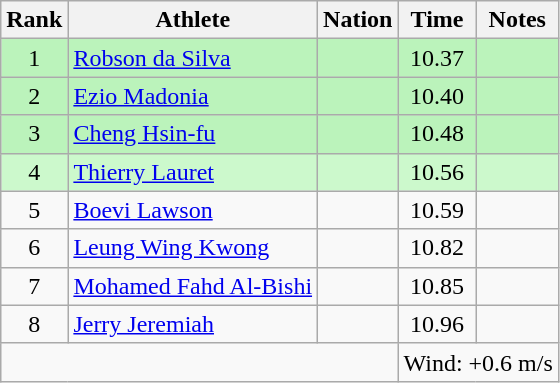<table class="wikitable sortable" style="text-align:center">
<tr>
<th>Rank</th>
<th>Athlete</th>
<th>Nation</th>
<th>Time</th>
<th>Notes</th>
</tr>
<tr style="background:#bbf3bb;">
<td>1</td>
<td align=left><a href='#'>Robson da Silva</a></td>
<td align=left></td>
<td>10.37</td>
<td></td>
</tr>
<tr style="background:#bbf3bb;">
<td>2</td>
<td align=left><a href='#'>Ezio Madonia</a></td>
<td align=left></td>
<td>10.40</td>
<td></td>
</tr>
<tr style="background:#bbf3bb;">
<td>3</td>
<td align=left><a href='#'>Cheng Hsin-fu</a></td>
<td align=left></td>
<td>10.48</td>
<td></td>
</tr>
<tr style="background:#ccf9cc;">
<td>4</td>
<td align=left><a href='#'>Thierry Lauret</a></td>
<td align=left></td>
<td>10.56</td>
<td></td>
</tr>
<tr>
<td>5</td>
<td align=left><a href='#'>Boevi Lawson</a></td>
<td align=left></td>
<td>10.59</td>
<td></td>
</tr>
<tr>
<td>6</td>
<td align=left><a href='#'>Leung Wing Kwong</a></td>
<td align=left></td>
<td>10.82</td>
<td></td>
</tr>
<tr>
<td>7</td>
<td align=left><a href='#'>Mohamed Fahd Al-Bishi</a></td>
<td align=left></td>
<td>10.85</td>
<td></td>
</tr>
<tr>
<td>8</td>
<td align=left><a href='#'>Jerry Jeremiah</a></td>
<td align=left></td>
<td>10.96</td>
<td></td>
</tr>
<tr class="sortbottom">
<td colspan=3></td>
<td colspan="3" style="text-align:left;">Wind: +0.6 m/s</td>
</tr>
</table>
